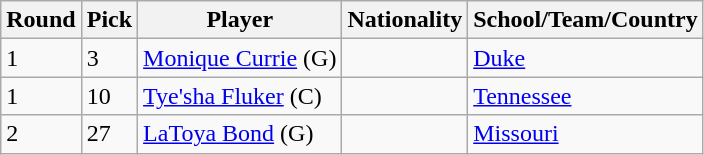<table class="wikitable">
<tr>
<th>Round</th>
<th>Pick</th>
<th>Player</th>
<th>Nationality</th>
<th>School/Team/Country</th>
</tr>
<tr>
<td>1</td>
<td>3</td>
<td><a href='#'>Monique Currie</a> (G)</td>
<td></td>
<td><a href='#'>Duke</a></td>
</tr>
<tr>
<td>1</td>
<td>10</td>
<td><a href='#'>Tye'sha Fluker</a> (C)</td>
<td></td>
<td><a href='#'>Tennessee</a></td>
</tr>
<tr>
<td>2</td>
<td>27</td>
<td><a href='#'>LaToya Bond</a> (G)</td>
<td></td>
<td><a href='#'>Missouri</a></td>
</tr>
</table>
